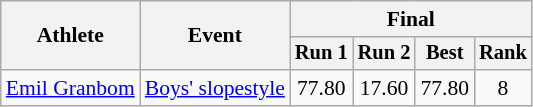<table class="wikitable" style="font-size:90%">
<tr>
<th rowspan=2>Athlete</th>
<th rowspan=2>Event</th>
<th colspan=4>Final</th>
</tr>
<tr style="font-size:95%">
<th>Run 1</th>
<th>Run 2</th>
<th>Best</th>
<th>Rank</th>
</tr>
<tr align=center>
<td align=left><a href='#'>Emil Granbom</a></td>
<td align=left><a href='#'>Boys' slopestyle</a></td>
<td>77.80</td>
<td>17.60</td>
<td>77.80</td>
<td>8</td>
</tr>
</table>
